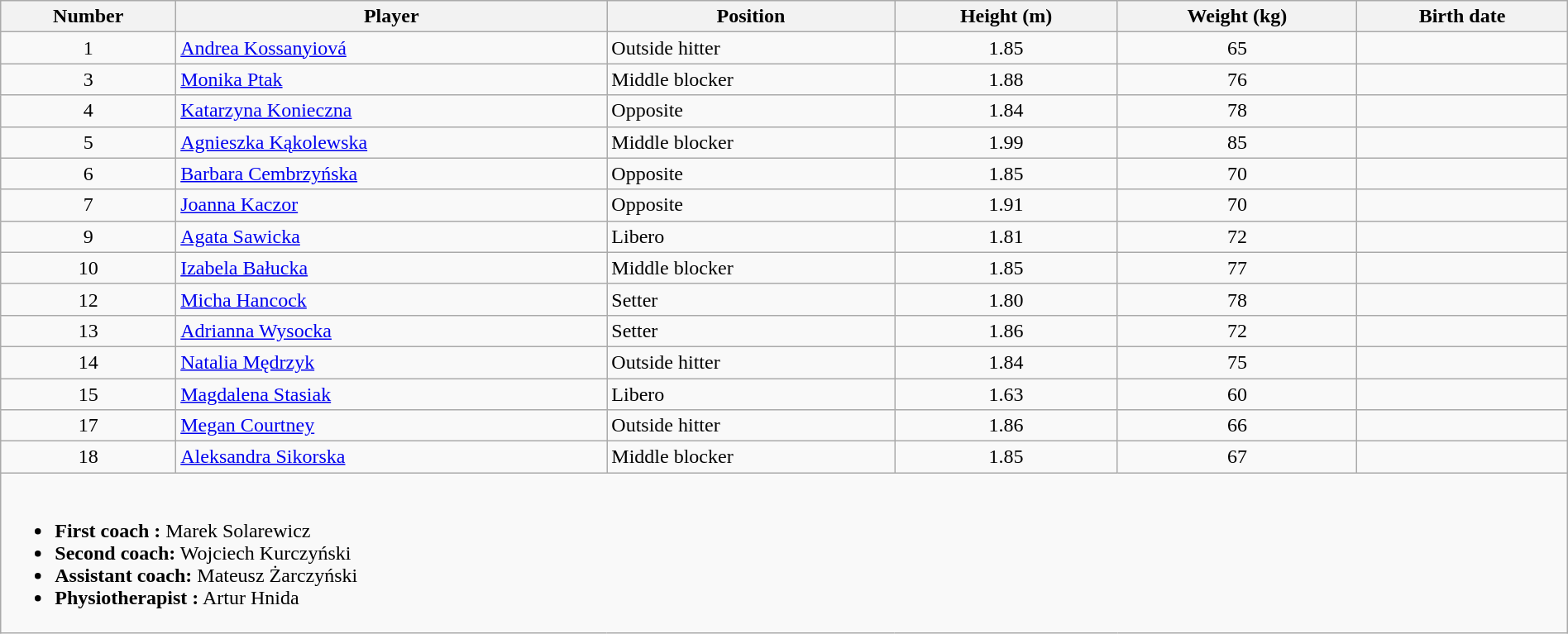<table class="wikitable" style="width:100%;">
<tr>
<th>Number</th>
<th>Player</th>
<th>Position</th>
<th>Height (m)</th>
<th>Weight (kg)</th>
<th>Birth date</th>
</tr>
<tr>
<td align=center>1</td>
<td> <a href='#'>Andrea Kossanyiová</a></td>
<td>Outside hitter</td>
<td align=center>1.85</td>
<td align=center>65</td>
<td></td>
</tr>
<tr>
<td align=center>3</td>
<td> <a href='#'>Monika Ptak</a></td>
<td>Middle blocker</td>
<td align=center>1.88</td>
<td align=center>76</td>
<td></td>
</tr>
<tr>
<td align=center>4</td>
<td> <a href='#'>Katarzyna Konieczna</a></td>
<td>Opposite</td>
<td align=center>1.84</td>
<td align=center>78</td>
<td></td>
</tr>
<tr>
<td align=center>5</td>
<td> <a href='#'>Agnieszka Kąkolewska</a></td>
<td>Middle blocker</td>
<td align=center>1.99</td>
<td align=center>85</td>
<td></td>
</tr>
<tr>
<td align=center>6</td>
<td> <a href='#'>Barbara Cembrzyńska</a></td>
<td>Opposite</td>
<td align=center>1.85</td>
<td align=center>70</td>
<td></td>
</tr>
<tr>
<td align=center>7</td>
<td> <a href='#'>Joanna Kaczor</a></td>
<td>Opposite</td>
<td align=center>1.91</td>
<td align=center>70</td>
<td></td>
</tr>
<tr>
<td align=center>9</td>
<td> <a href='#'>Agata Sawicka</a></td>
<td>Libero</td>
<td align=center>1.81</td>
<td align=center>72</td>
<td></td>
</tr>
<tr>
<td align=center>10</td>
<td> <a href='#'>Izabela Bałucka</a></td>
<td>Middle blocker</td>
<td align=center>1.85</td>
<td align=center>77</td>
<td></td>
</tr>
<tr>
<td align=center>12</td>
<td> <a href='#'>Micha Hancock</a></td>
<td>Setter</td>
<td align=center>1.80</td>
<td align=center>78</td>
<td></td>
</tr>
<tr>
<td align=center>13</td>
<td> <a href='#'>Adrianna Wysocka</a></td>
<td>Setter</td>
<td align=center>1.86</td>
<td align=center>72</td>
<td></td>
</tr>
<tr>
<td align=center>14</td>
<td> <a href='#'>Natalia Mędrzyk</a></td>
<td>Outside hitter</td>
<td align=center>1.84</td>
<td align=center>75</td>
<td></td>
</tr>
<tr>
<td align=center>15</td>
<td> <a href='#'>Magdalena Stasiak</a></td>
<td>Libero</td>
<td align=center>1.63</td>
<td align=center>60</td>
<td></td>
</tr>
<tr>
<td align=center>17</td>
<td> <a href='#'>Megan Courtney</a></td>
<td>Outside hitter</td>
<td align=center>1.86</td>
<td align=center>66</td>
<td></td>
</tr>
<tr>
<td align="center">18</td>
<td> <a href='#'>Aleksandra Sikorska</a></td>
<td>Middle blocker</td>
<td align="center">1.85</td>
<td align="center">67</td>
<td></td>
</tr>
<tr>
<td colspan=6><br><ul><li><strong>First coach :</strong>  Marek Solarewicz</li><li><strong>Second coach:</strong>  Wojciech Kurczyński</li><li><strong>Assistant coach:</strong>  Mateusz Żarczyński</li><li><strong>Physiotherapist :</strong>  Artur Hnida</li></ul></td>
</tr>
</table>
